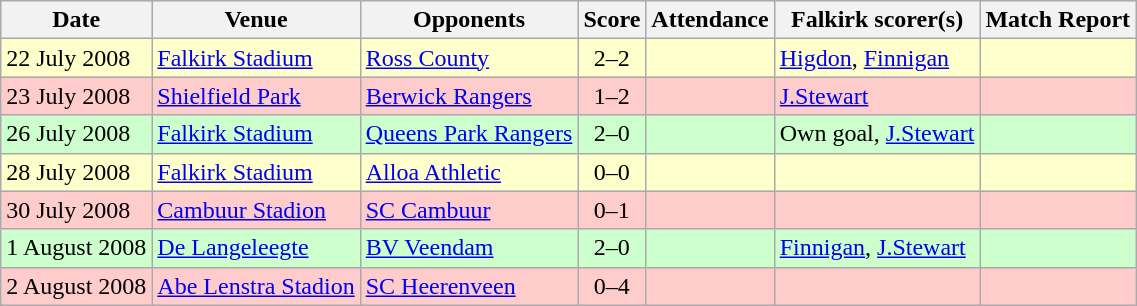<table class="wikitable">
<tr>
<th>Date</th>
<th>Venue</th>
<th>Opponents</th>
<th>Score</th>
<th>Attendance</th>
<th>Falkirk scorer(s)</th>
<th>Match Report</th>
</tr>
<tr style="background:#ffffcc;">
<td>22 July 2008</td>
<td><a href='#'>Falkirk Stadium</a></td>
<td><a href='#'>Ross County</a></td>
<td align=center>2–2</td>
<td></td>
<td><a href='#'>Higdon</a>, <a href='#'>Finnigan</a></td>
<td></td>
</tr>
<tr style="background:#ffcccc;">
<td>23 July 2008</td>
<td><a href='#'>Shielfield Park</a></td>
<td><a href='#'>Berwick Rangers</a></td>
<td align=center>1–2</td>
<td></td>
<td><a href='#'>J.Stewart</a></td>
<td></td>
</tr>
<tr style="background:#ccffcc;">
<td>26 July 2008</td>
<td><a href='#'>Falkirk Stadium</a></td>
<td><a href='#'>Queens Park Rangers</a></td>
<td align=center>2–0</td>
<td></td>
<td>Own goal, <a href='#'>J.Stewart</a></td>
<td></td>
</tr>
<tr style="background:#ffffcc;">
<td>28 July 2008</td>
<td><a href='#'>Falkirk Stadium</a></td>
<td><a href='#'>Alloa Athletic</a></td>
<td align=center>0–0</td>
<td></td>
<td></td>
<td></td>
</tr>
<tr style="background:#ffcccc;">
<td>30 July 2008</td>
<td><a href='#'>Cambuur Stadion</a></td>
<td> <a href='#'>SC Cambuur</a></td>
<td align=center>0–1</td>
<td></td>
<td></td>
<td></td>
</tr>
<tr style="background:#ccffcc;">
<td>1 August 2008</td>
<td><a href='#'>De Langeleegte</a></td>
<td> <a href='#'>BV Veendam</a></td>
<td align=center>2–0</td>
<td></td>
<td><a href='#'>Finnigan</a>, <a href='#'>J.Stewart</a></td>
<td></td>
</tr>
<tr style="background:#ffcccc;">
<td>2 August 2008</td>
<td><a href='#'>Abe Lenstra Stadion</a></td>
<td> <a href='#'>SC Heerenveen</a></td>
<td align=center>0–4</td>
<td></td>
<td></td>
<td></td>
</tr>
</table>
